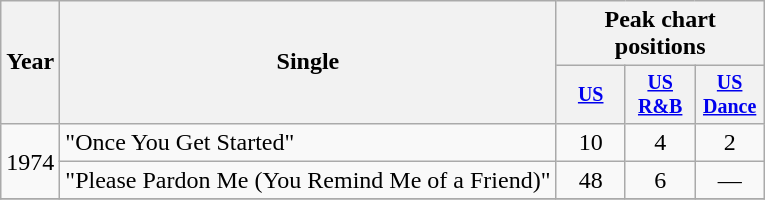<table class="wikitable" style="text-align:center;">
<tr>
<th rowspan="2">Year</th>
<th rowspan="2">Single</th>
<th colspan="3">Peak chart positions</th>
</tr>
<tr style="font-size:smaller;">
<th width="40"><a href='#'>US</a><br></th>
<th width="40"><a href='#'>US<br>R&B</a><br></th>
<th width="40"><a href='#'>US<br>Dance</a><br></th>
</tr>
<tr>
<td rowspan="2">1974</td>
<td align="left">"Once You Get Started"</td>
<td>10</td>
<td>4</td>
<td>2</td>
</tr>
<tr>
<td align="left">"Please Pardon Me (You Remind Me of a Friend)"</td>
<td>48</td>
<td>6</td>
<td>—</td>
</tr>
<tr>
</tr>
</table>
